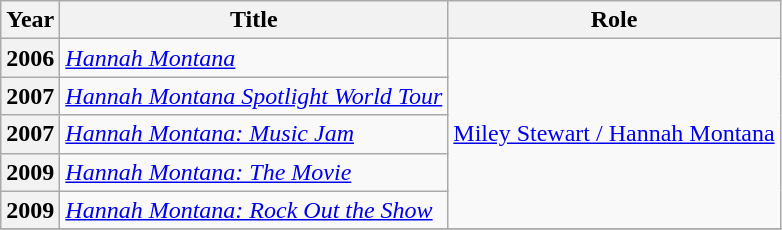<table class="wikitable plainrowheaders sortable" style="margin-right: 0;">
<tr>
<th scope="col">Year</th>
<th scope="col">Title</th>
<th scope="col">Role</th>
</tr>
<tr>
<th scope="row">2006</th>
<td><em><a href='#'>Hannah Montana</a></em></td>
<td rowspan=5><a href='#'>Miley Stewart / Hannah Montana</a></td>
</tr>
<tr>
<th scope="row">2007</th>
<td><em><a href='#'>Hannah Montana Spotlight World Tour</a></em></td>
</tr>
<tr>
<th scope="row">2007</th>
<td><em><a href='#'>Hannah Montana: Music Jam</a></em></td>
</tr>
<tr>
<th scope="row">2009</th>
<td><em><a href='#'>Hannah Montana: The Movie</a></em></td>
</tr>
<tr>
<th scope="row">2009</th>
<td><em><a href='#'>Hannah Montana: Rock Out the Show</a></em></td>
</tr>
<tr>
</tr>
</table>
